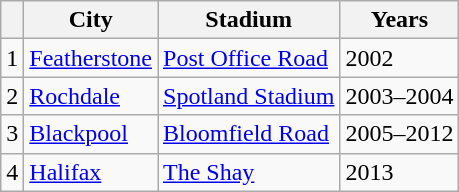<table class="wikitable" style="text-align: left;">
<tr>
<th></th>
<th>City</th>
<th>Stadium</th>
<th>Years</th>
</tr>
<tr>
<td>1</td>
<td> <a href='#'>Featherstone</a></td>
<td><a href='#'>Post Office Road</a></td>
<td>2002</td>
</tr>
<tr>
<td>2</td>
<td> <a href='#'>Rochdale</a></td>
<td><a href='#'>Spotland Stadium</a></td>
<td>2003–2004</td>
</tr>
<tr>
<td>3</td>
<td> <a href='#'>Blackpool</a></td>
<td><a href='#'>Bloomfield Road</a></td>
<td>2005–2012</td>
</tr>
<tr>
<td>4</td>
<td> <a href='#'>Halifax</a></td>
<td><a href='#'>The Shay</a></td>
<td>2013</td>
</tr>
</table>
